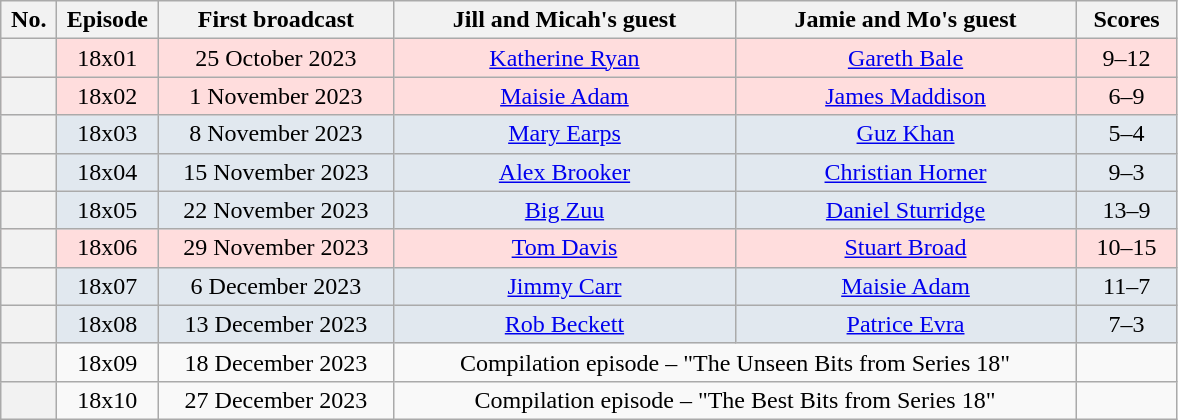<table class="wikitable plainrowheaders"  style="text-align:center;">
<tr>
<th scope"col" style="width:30px;">No.</th>
<th scope"col" style="width:60px;">Episode</th>
<th scope"col" style="width:150px;">First broadcast</th>
<th scope"col" style="width:220px;">Jill and Micah's guest</th>
<th scope"col" style="width:220px;">Jamie and Mo's guest</th>
<th scope"col" style="width:60px;">Scores</th>
</tr>
<tr style="background:#fdd;">
<th scope="row"></th>
<td>18x01</td>
<td>25 October 2023</td>
<td><a href='#'>Katherine Ryan</a></td>
<td><a href='#'>Gareth Bale</a></td>
<td>9–12</td>
</tr>
<tr style="background:#fdd;">
<th scope="row"></th>
<td>18x02</td>
<td>1 November 2023</td>
<td><a href='#'>Maisie Adam</a></td>
<td><a href='#'>James Maddison</a></td>
<td>6–9</td>
</tr>
<tr style="background:#e1e8ef;">
<th scope="row"></th>
<td>18x03</td>
<td>8 November 2023</td>
<td><a href='#'>Mary Earps</a></td>
<td><a href='#'>Guz Khan</a></td>
<td>5–4</td>
</tr>
<tr style="background:#e1e8ef;">
<th scope="row"></th>
<td>18x04</td>
<td>15 November 2023</td>
<td><a href='#'>Alex Brooker</a></td>
<td><a href='#'>Christian Horner</a></td>
<td>9–3</td>
</tr>
<tr style="background:#e1e8ef;">
<th scope="row"></th>
<td>18x05</td>
<td>22 November 2023</td>
<td><a href='#'>Big Zuu</a></td>
<td><a href='#'>Daniel Sturridge</a></td>
<td>13–9</td>
</tr>
<tr style="background:#fdd;">
<th scope="row"></th>
<td>18x06</td>
<td>29 November 2023</td>
<td><a href='#'>Tom Davis</a></td>
<td><a href='#'>Stuart Broad</a></td>
<td>10–15</td>
</tr>
<tr style="background:#e1e8ef;">
<th scope="row"></th>
<td>18x07</td>
<td>6 December 2023</td>
<td><a href='#'>Jimmy Carr</a></td>
<td><a href='#'>Maisie Adam</a></td>
<td>11–7</td>
</tr>
<tr style="background:#e1e8ef;">
<th scope="row"></th>
<td>18x08</td>
<td>13 December 2023</td>
<td><a href='#'>Rob Beckett</a></td>
<td><a href='#'>Patrice Evra</a></td>
<td>7–3</td>
</tr>
<tr>
<th scope="row"></th>
<td>18x09</td>
<td>18 December 2023</td>
<td colspan="2">Compilation episode – "The Unseen Bits from Series 18"</td>
<td></td>
</tr>
<tr>
<th scope="row"></th>
<td>18x10</td>
<td>27 December 2023</td>
<td colspan="2">Compilation episode – "The Best Bits from Series 18"</td>
<td></td>
</tr>
</table>
